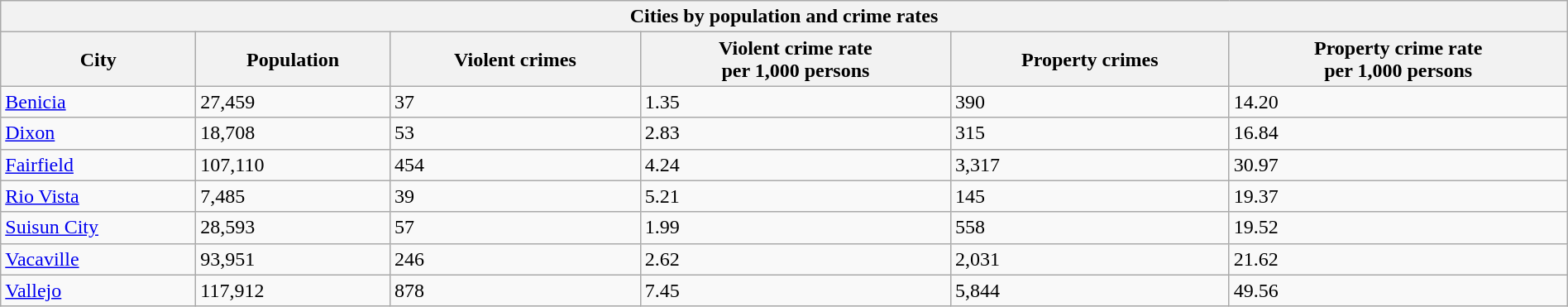<table class="wikitable collapsible collapsed sortable" style="width: 100%;">
<tr>
<th colspan="9">Cities by population and crime rates</th>
</tr>
<tr>
<th>City</th>
<th data-sort-type="number">Population</th>
<th data-sort-type="number">Violent crimes</th>
<th data-sort-type="number">Violent crime rate<br>per 1,000 persons</th>
<th data-sort-type="number">Property crimes</th>
<th data-sort-type="number">Property crime rate<br>per 1,000 persons</th>
</tr>
<tr>
<td><a href='#'>Benicia</a></td>
<td>27,459</td>
<td>37</td>
<td>1.35</td>
<td>390</td>
<td>14.20</td>
</tr>
<tr>
<td><a href='#'>Dixon</a></td>
<td>18,708</td>
<td>53</td>
<td>2.83</td>
<td>315</td>
<td>16.84</td>
</tr>
<tr>
<td><a href='#'>Fairfield</a></td>
<td>107,110</td>
<td>454</td>
<td>4.24</td>
<td>3,317</td>
<td>30.97</td>
</tr>
<tr>
<td><a href='#'>Rio Vista</a></td>
<td>7,485</td>
<td>39</td>
<td>5.21</td>
<td>145</td>
<td>19.37</td>
</tr>
<tr>
<td><a href='#'>Suisun City</a></td>
<td>28,593</td>
<td>57</td>
<td>1.99</td>
<td>558</td>
<td>19.52</td>
</tr>
<tr>
<td><a href='#'>Vacaville</a></td>
<td>93,951</td>
<td>246</td>
<td>2.62</td>
<td>2,031</td>
<td>21.62</td>
</tr>
<tr>
<td><a href='#'>Vallejo</a></td>
<td>117,912</td>
<td>878</td>
<td>7.45</td>
<td>5,844</td>
<td>49.56</td>
</tr>
</table>
